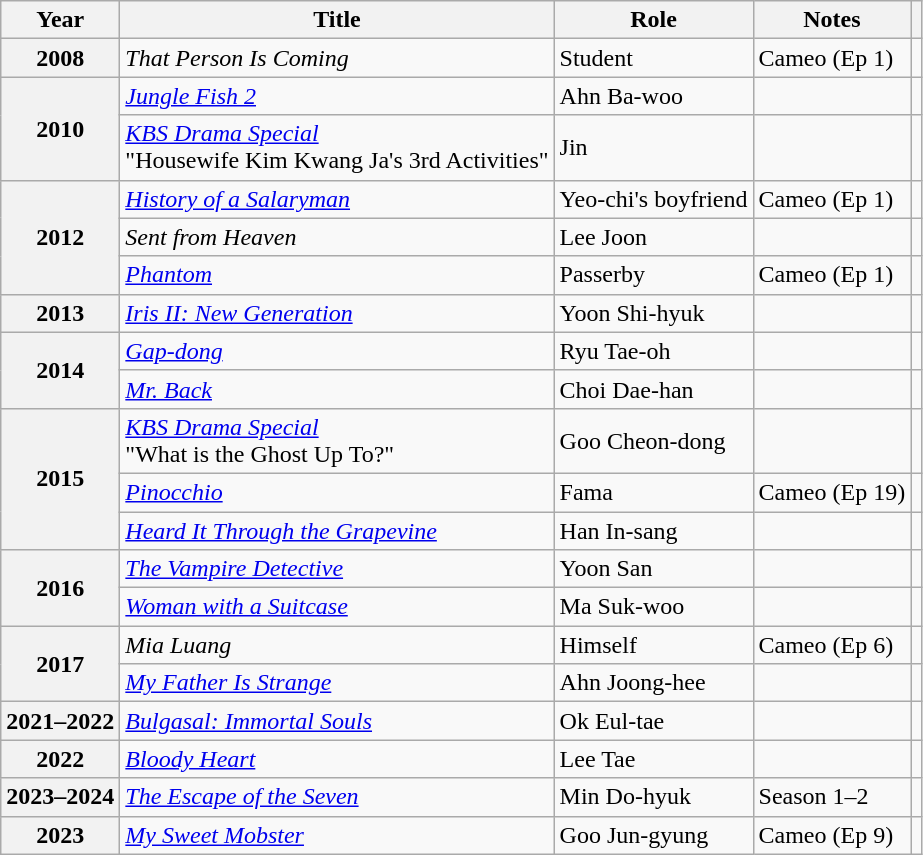<table class="wikitable plainrowheaders">
<tr>
<th scope="col">Year</th>
<th scope="col">Title</th>
<th scope="col">Role</th>
<th scope="col">Notes</th>
<th scope="col"></th>
</tr>
<tr>
<th scope="row">2008</th>
<td><em>That Person Is Coming</em></td>
<td>Student</td>
<td>Cameo (Ep 1)</td>
<td style="text-align:center"></td>
</tr>
<tr>
<th scope="row" rowspan="2">2010</th>
<td><em><a href='#'>Jungle Fish 2</a></em></td>
<td>Ahn Ba-woo</td>
<td></td>
<td style="text-align:center"></td>
</tr>
<tr>
<td><em><a href='#'>KBS Drama Special</a></em><br>"Housewife Kim Kwang Ja's 3rd Activities"</td>
<td>Jin</td>
<td></td>
<td style="text-align:center"></td>
</tr>
<tr>
<th scope="row" rowspan="3">2012</th>
<td><em><a href='#'>History of a Salaryman</a></em></td>
<td>Yeo-chi's boyfriend</td>
<td>Cameo (Ep 1)</td>
<td style="text-align:center"></td>
</tr>
<tr>
<td><em>Sent from Heaven</em></td>
<td>Lee Joon</td>
<td></td>
<td style="text-align:center"></td>
</tr>
<tr>
<td><em><a href='#'>Phantom</a></em></td>
<td>Passerby</td>
<td>Cameo (Ep 1)</td>
<td style="text-align:center"></td>
</tr>
<tr>
<th scope="row">2013</th>
<td><em><a href='#'>Iris II: New Generation</a></em></td>
<td>Yoon Shi-hyuk</td>
<td></td>
<td style="text-align:center"></td>
</tr>
<tr>
<th scope="row" rowspan="2">2014</th>
<td><em><a href='#'>Gap-dong</a></em></td>
<td>Ryu Tae-oh</td>
<td></td>
<td style="text-align:center"></td>
</tr>
<tr>
<td><em><a href='#'>Mr. Back</a></em></td>
<td>Choi Dae-han</td>
<td></td>
<td style="text-align:center"></td>
</tr>
<tr>
<th scope="row" rowspan="3">2015</th>
<td><em><a href='#'>KBS Drama Special</a></em><br>"What is the Ghost Up To?"</td>
<td>Goo Cheon-dong</td>
<td></td>
<td style="text-align:center"></td>
</tr>
<tr>
<td><em><a href='#'>Pinocchio</a></em></td>
<td>Fama</td>
<td>Cameo (Ep 19)</td>
<td style="text-align:center"></td>
</tr>
<tr>
<td><em><a href='#'>Heard It Through the Grapevine</a></em></td>
<td>Han In-sang</td>
<td></td>
<td style="text-align:center"></td>
</tr>
<tr>
<th scope="row" rowspan="2">2016</th>
<td><em><a href='#'>The Vampire Detective</a></em></td>
<td>Yoon San</td>
<td></td>
<td style="text-align:center"></td>
</tr>
<tr>
<td><em><a href='#'>Woman with a Suitcase</a></em></td>
<td>Ma Suk-woo</td>
<td></td>
<td style="text-align:center"></td>
</tr>
<tr>
<th scope="row" rowspan="2">2017</th>
<td><em>Mia Luang</em></td>
<td>Himself</td>
<td>Cameo (Ep 6)</td>
<td style="text-align:center"></td>
</tr>
<tr>
<td><em><a href='#'>My Father Is Strange</a></em></td>
<td>Ahn Joong-hee</td>
<td></td>
<td style="text-align:center"></td>
</tr>
<tr>
<th scope="row">2021–2022</th>
<td><em><a href='#'>Bulgasal: Immortal Souls</a></em></td>
<td>Ok Eul-tae</td>
<td></td>
<td style="text-align:center"></td>
</tr>
<tr>
<th scope="row">2022</th>
<td><em><a href='#'>Bloody Heart</a></em></td>
<td>Lee Tae</td>
<td></td>
<td style="text-align:center"></td>
</tr>
<tr>
<th scope="row">2023–2024</th>
<td><em><a href='#'>The Escape of the Seven</a></em></td>
<td>Min Do-hyuk</td>
<td>Season 1–2</td>
<td style="text-align:center"></td>
</tr>
<tr>
<th scope="row">2023</th>
<td><em><a href='#'>My Sweet Mobster</a></em></td>
<td>Goo Jun-gyung</td>
<td>Cameo (Ep 9)</td>
<td style="text-align:center"></td>
</tr>
</table>
